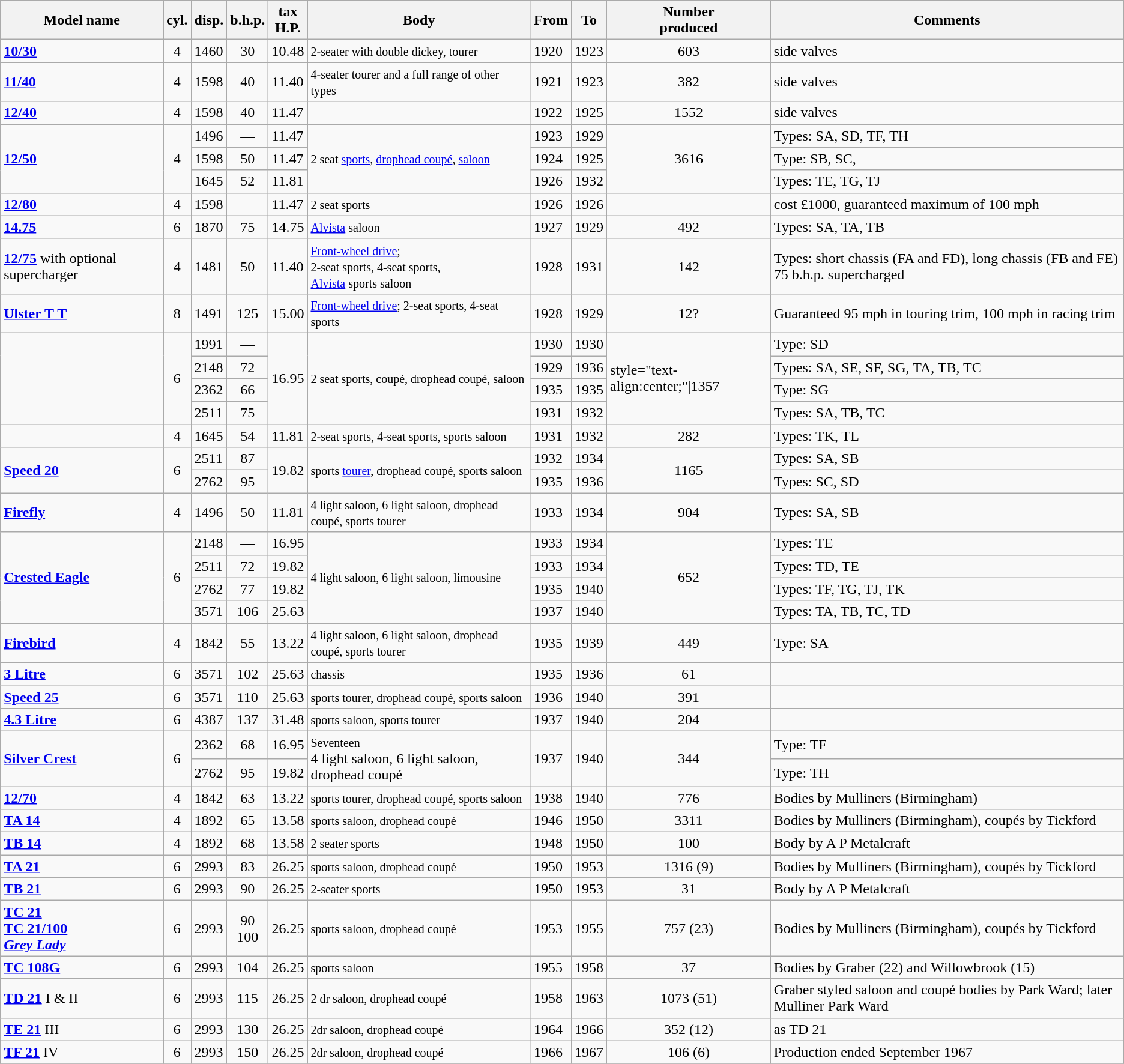<table class="wikitable">
<tr>
<th><strong>Model name</strong> </th>
<th>cyl.</th>
<th>disp.</th>
<th>b.h.p.</th>
<th>tax<br>H.P.</th>
<th>Body</th>
<th>From</th>
<th>To</th>
<th>Number<br>produced<br></th>
<th>Comments</th>
</tr>
<tr>
<td><strong><a href='#'>10/30</a></strong></td>
<td style="text-align:center;">4</td>
<td>1460</td>
<td style="text-align:center;">30</td>
<td>10.48</td>
<td><small>2-seater with double dickey, tourer</small></td>
<td>1920</td>
<td>1923</td>
<td style="text-align:center;">603</td>
<td>side valves</td>
</tr>
<tr>
<td><strong><a href='#'>11/40</a></strong></td>
<td style="text-align:center;">4</td>
<td>1598</td>
<td style="text-align:center;">40</td>
<td>11.40</td>
<td><small>4-seater tourer and a full range of other types</small></td>
<td>1921</td>
<td>1923</td>
<td style="text-align:center;">382</td>
<td>side valves</td>
</tr>
<tr>
<td><strong><a href='#'>12/40</a></strong></td>
<td style="text-align:center;">4</td>
<td>1598</td>
<td style="text-align:center;">40</td>
<td>11.47</td>
<td></td>
<td>1922</td>
<td>1925</td>
<td style="text-align:center;">1552</td>
<td>side valves</td>
</tr>
<tr>
<td rowspan="3"><strong><a href='#'>12/50</a></strong></td>
<td rowspan="3" style="text-align:center;">4</td>
<td>1496</td>
<td style="text-align:center;">—</td>
<td>11.47</td>
<td rowspan="3"><small>2 seat <a href='#'>sports</a>, <a href='#'>drophead coupé</a>, <a href='#'>saloon</a></small></td>
<td>1923</td>
<td>1929</td>
<td rowspan="3" style="text-align:center;">3616</td>
<td>Types: SA, SD, TF, TH</td>
</tr>
<tr>
<td>1598</td>
<td style="text-align:center;">50</td>
<td>11.47</td>
<td>1924</td>
<td>1925</td>
<td>Type: SB, SC,</td>
</tr>
<tr>
<td>1645</td>
<td style="text-align:center;">52</td>
<td>11.81</td>
<td>1926</td>
<td>1932</td>
<td>Types: TE, TG, TJ</td>
</tr>
<tr>
<td><strong><a href='#'>12/80</a></strong></td>
<td style="text-align:center;">4</td>
<td>1598</td>
<td></td>
<td>11.47</td>
<td><small>2 seat sports</small></td>
<td>1926</td>
<td>1926</td>
<td></td>
<td>cost £1000, guaranteed maximum of 100 mph</td>
</tr>
<tr>
<td><strong><a href='#'>14.75</a></strong></td>
<td style="text-align:center;">6</td>
<td>1870</td>
<td style="text-align:center;">75</td>
<td>14.75</td>
<td><small><a href='#'>Alvista</a> saloon</small></td>
<td>1927</td>
<td>1929</td>
<td style="text-align:center;">492</td>
<td>Types: SA, TA, TB</td>
</tr>
<tr>
<td><strong><a href='#'>12/75</a></strong> with optional supercharger</td>
<td style="text-align:center;">4</td>
<td>1481</td>
<td style="text-align:center;">50</td>
<td>11.40</td>
<td><small><a href='#'>Front-wheel drive</a>;<br>2-seat sports, 4-seat sports,<br><a href='#'>Alvista</a> sports saloon</small></td>
<td>1928</td>
<td>1931</td>
<td style="text-align:center;">142</td>
<td>Types: short chassis (FA and FD), long chassis (FB and FE)<br>75 b.h.p. supercharged</td>
</tr>
<tr>
<td><strong><a href='#'>Ulster T T</a></strong><br></td>
<td style="text-align:center;">8</td>
<td>1491</td>
<td style="text-align:center;">125</td>
<td>15.00</td>
<td><small><a href='#'>Front-wheel drive</a>; 2-seat sports, 4-seat sports</small></td>
<td>1928</td>
<td>1929</td>
<td style="text-align:center;">12?</td>
<td>Guaranteed 95 mph in touring trim, 100 mph in racing trim</td>
</tr>
<tr>
<td rowspan="4"><strong></strong></td>
<td rowspan="4" style="text-align:center;">6</td>
<td>1991</td>
<td style="text-align:center;">—</td>
<td rowspan="4">16.95</td>
<td rowspan="4"><small>2 seat sports, coupé, drophead coupé, saloon</small></td>
<td>1930</td>
<td>1930</td>
<td rowspan="4">style="text-align:center;"|1357</td>
<td>Type: SD</td>
</tr>
<tr>
<td>2148</td>
<td style="text-align:center;">72</td>
<td>1929</td>
<td>1936</td>
<td>Types: SA, SE, SF, SG, TA, TB, TC</td>
</tr>
<tr>
<td>2362</td>
<td style="text-align:center;">66</td>
<td>1935</td>
<td>1935</td>
<td>Type: SG</td>
</tr>
<tr>
<td>2511</td>
<td style="text-align:center;">75</td>
<td>1931</td>
<td>1932</td>
<td>Types: SA, TB, TC</td>
</tr>
<tr>
<td><strong></strong></td>
<td style="text-align:center;">4</td>
<td>1645</td>
<td style="text-align:center;">54</td>
<td>11.81</td>
<td><small>2-seat sports, 4-seat sports, sports saloon</small></td>
<td>1931</td>
<td>1932</td>
<td style="text-align:center;">282</td>
<td>Types: TK, TL</td>
</tr>
<tr>
<td rowspan="2"><strong><a href='#'>Speed 20</a></strong></td>
<td rowspan="2" style="text-align:center;">6</td>
<td>2511</td>
<td style="text-align:center;">87</td>
<td rowspan="2">19.82</td>
<td rowspan="2"><small>sports <a href='#'>tourer</a>, drophead coupé, sports saloon</small></td>
<td>1932</td>
<td>1934</td>
<td rowspan="2" style="text-align:center;">1165</td>
<td>Types: SA, SB</td>
</tr>
<tr>
<td>2762</td>
<td style="text-align:center;">95</td>
<td>1935</td>
<td>1936</td>
<td>Types: SC, SD</td>
</tr>
<tr>
<td><strong><a href='#'>Firefly</a></strong></td>
<td style="text-align:center;">4</td>
<td>1496</td>
<td style="text-align:center;">50</td>
<td>11.81</td>
<td><small>4 light saloon, 6 light saloon, drophead coupé, sports tourer</small></td>
<td>1933</td>
<td>1934</td>
<td style="text-align:center;">904</td>
<td>Types: SA, SB</td>
</tr>
<tr>
<td rowspan="4"><strong><a href='#'>Crested Eagle</a></strong></td>
<td rowspan="4" style="text-align:center;">6</td>
<td>2148</td>
<td style="text-align:center;">—</td>
<td>16.95</td>
<td rowspan="4"><small>4 light saloon, 6 light saloon, limousine</small></td>
<td>1933</td>
<td>1934</td>
<td rowspan="4" style="text-align:center;">652</td>
<td>Types: TE</td>
</tr>
<tr>
<td>2511</td>
<td style="text-align:center;">72</td>
<td>19.82</td>
<td>1933</td>
<td>1934</td>
<td>Types: TD, TE</td>
</tr>
<tr>
<td>2762</td>
<td style="text-align:center;">77</td>
<td>19.82</td>
<td>1935</td>
<td>1940</td>
<td>Types: TF, TG, TJ, TK</td>
</tr>
<tr>
<td>3571</td>
<td style="text-align:center;">106</td>
<td>25.63</td>
<td>1937</td>
<td>1940</td>
<td>Types: TA, TB, TC, TD</td>
</tr>
<tr>
<td><strong><a href='#'>Firebird</a></strong></td>
<td style="text-align:center;">4</td>
<td>1842</td>
<td style="text-align:center;">55</td>
<td>13.22</td>
<td><small>4 light saloon, 6 light saloon, drophead coupé, sports tourer</small></td>
<td>1935</td>
<td>1939</td>
<td style="text-align:center;">449</td>
<td>Type: SA</td>
</tr>
<tr>
<td><strong><a href='#'>3 Litre</a></strong></td>
<td style="text-align:center;">6</td>
<td>3571</td>
<td style="text-align:center;">102</td>
<td>25.63</td>
<td><small>chassis</small></td>
<td>1935</td>
<td>1936</td>
<td style="text-align:center;">61</td>
<td></td>
</tr>
<tr>
<td><strong><a href='#'>Speed 25</a></strong></td>
<td style="text-align:center;">6</td>
<td>3571</td>
<td style="text-align:center;">110</td>
<td>25.63</td>
<td><small>sports tourer, drophead coupé, sports saloon</small></td>
<td>1936</td>
<td>1940</td>
<td style="text-align:center;">391</td>
<td></td>
</tr>
<tr>
<td><strong><a href='#'>4.3 Litre</a></strong></td>
<td style="text-align:center;">6</td>
<td>4387</td>
<td style="text-align:center;">137</td>
<td>31.48</td>
<td><small>sports saloon, sports tourer</small></td>
<td>1937</td>
<td>1940</td>
<td style="text-align:center;">204</td>
<td></td>
</tr>
<tr>
<td rowspan="2"><strong><a href='#'>Silver Crest</a></strong></td>
<td rowspan="2" style="text-align:center;">6</td>
<td>2362</td>
<td style="text-align:center;">68</td>
<td>16.95</td>
<td rowspan="2"><small>Seventeen</small><br>4 light saloon, 6 light saloon, drophead coupé</td>
<td rowspan="2">1937</td>
<td rowspan="2">1940</td>
<td rowspan="2" style="text-align:center;">344</td>
<td>Type: TF</td>
</tr>
<tr>
<td>2762</td>
<td style="text-align:center;">95</td>
<td>19.82</td>
<td>Type: TH</td>
</tr>
<tr>
<td><strong><a href='#'>12/70</a></strong></td>
<td style="text-align:center;">4</td>
<td>1842</td>
<td style="text-align:center;">63</td>
<td>13.22</td>
<td><small>sports tourer, drophead coupé, sports saloon</small></td>
<td>1938</td>
<td>1940</td>
<td style="text-align:center;">776</td>
<td>Bodies by Mulliners (Birmingham)</td>
</tr>
<tr>
<td><strong><a href='#'>TA 14</a></strong></td>
<td style="text-align:center;">4</td>
<td>1892</td>
<td style="text-align:center;">65</td>
<td>13.58</td>
<td><small>sports saloon, drophead coupé</small></td>
<td>1946</td>
<td>1950</td>
<td style="text-align:center;">3311</td>
<td>Bodies by Mulliners (Birmingham), coupés by Tickford</td>
</tr>
<tr>
<td><strong><a href='#'>TB 14</a></strong></td>
<td style="text-align:center;">4</td>
<td>1892</td>
<td style="text-align:center;">68</td>
<td>13.58</td>
<td><small>2 seater sports</small></td>
<td>1948</td>
<td>1950</td>
<td style="text-align:center;">100</td>
<td>Body by A P Metalcraft</td>
</tr>
<tr>
<td><strong><a href='#'>TA 21</a></strong></td>
<td style="text-align:center;">6</td>
<td>2993</td>
<td style="text-align:center;">83</td>
<td>26.25</td>
<td><small>sports saloon, drophead coupé</small></td>
<td>1950</td>
<td>1953</td>
<td style="text-align:center;">1316 (9)</td>
<td>Bodies by Mulliners (Birmingham), coupés by Tickford</td>
</tr>
<tr>
<td><strong><a href='#'>TB 21</a></strong></td>
<td style="text-align:center;">6</td>
<td>2993</td>
<td style="text-align:center;">90</td>
<td>26.25</td>
<td><small>2-seater sports</small></td>
<td>1950</td>
<td>1953</td>
<td style="text-align:center;">31</td>
<td>Body by A P Metalcraft</td>
</tr>
<tr>
<td><strong><a href='#'>TC 21</a></strong><br><strong><a href='#'>TC 21/100 <br><em>Grey Lady</em></a></strong></td>
<td style="text-align:center;">6</td>
<td>2993</td>
<td style="text-align:center;">90<br>100</td>
<td>26.25</td>
<td><small>sports saloon, drophead coupé</small></td>
<td>1953</td>
<td>1955</td>
<td style="text-align:center;">757 (23)</td>
<td>Bodies by Mulliners (Birmingham), coupés by Tickford</td>
</tr>
<tr>
<td><strong><a href='#'>TC 108G</a></strong></td>
<td style="text-align:center;">6</td>
<td>2993</td>
<td style="text-align:center;">104</td>
<td>26.25</td>
<td><small>sports saloon</small></td>
<td>1955</td>
<td>1958</td>
<td style="text-align:center;">37</td>
<td>Bodies by Graber (22) and Willowbrook (15)</td>
</tr>
<tr>
<td><strong><a href='#'>TD 21</a></strong> I & II</td>
<td style="text-align:center;">6</td>
<td>2993</td>
<td style="text-align:center;">115</td>
<td>26.25</td>
<td><small>2 dr saloon, drophead coupé</small></td>
<td>1958</td>
<td>1963</td>
<td style="text-align:center;">1073 (51)</td>
<td>Graber styled saloon and coupé bodies by Park Ward; later Mulliner Park Ward</td>
</tr>
<tr>
<td><strong><a href='#'>TE 21</a></strong> III</td>
<td style="text-align:center;">6</td>
<td>2993</td>
<td style="text-align:center;">130</td>
<td>26.25</td>
<td><small>2dr saloon, drophead coupé</small></td>
<td>1964</td>
<td>1966</td>
<td style="text-align:center;">352 (12)</td>
<td>as TD 21</td>
</tr>
<tr>
<td><strong><a href='#'>TF 21</a></strong> IV</td>
<td style="text-align:center;">6</td>
<td>2993</td>
<td style="text-align:center;">150</td>
<td>26.25</td>
<td><small>2dr saloon, drophead coupé</small></td>
<td>1966</td>
<td>1967</td>
<td style="text-align:center;">106 (6)</td>
<td>Production ended September 1967</td>
</tr>
<tr>
</tr>
</table>
